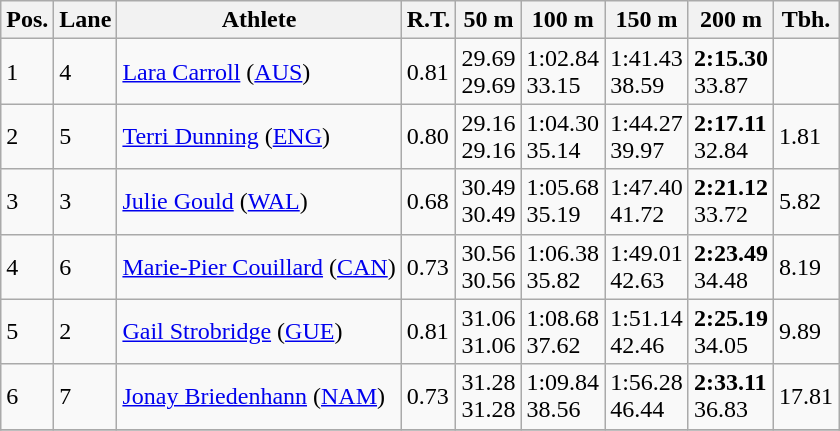<table class="wikitable">
<tr>
<th>Pos.</th>
<th>Lane</th>
<th>Athlete</th>
<th>R.T.</th>
<th>50 m</th>
<th>100 m</th>
<th>150 m</th>
<th>200 m</th>
<th>Tbh.</th>
</tr>
<tr>
<td>1</td>
<td>4</td>
<td> <a href='#'>Lara Carroll</a> (<a href='#'>AUS</a>)</td>
<td>0.81</td>
<td>29.69<br>29.69</td>
<td>1:02.84<br>33.15</td>
<td>1:41.43<br>38.59</td>
<td><strong>2:15.30</strong><br>33.87</td>
<td> </td>
</tr>
<tr>
<td>2</td>
<td>5</td>
<td> <a href='#'>Terri Dunning</a> (<a href='#'>ENG</a>)</td>
<td>0.80</td>
<td>29.16<br>29.16</td>
<td>1:04.30<br>35.14</td>
<td>1:44.27<br>39.97</td>
<td><strong>2:17.11</strong><br>32.84</td>
<td>1.81</td>
</tr>
<tr>
<td>3</td>
<td>3</td>
<td> <a href='#'>Julie Gould</a> (<a href='#'>WAL</a>)</td>
<td>0.68</td>
<td>30.49<br>30.49</td>
<td>1:05.68<br>35.19</td>
<td>1:47.40<br>41.72</td>
<td><strong>2:21.12</strong><br>33.72</td>
<td>5.82</td>
</tr>
<tr>
<td>4</td>
<td>6</td>
<td> <a href='#'>Marie-Pier Couillard</a> (<a href='#'>CAN</a>)</td>
<td>0.73</td>
<td>30.56<br>30.56</td>
<td>1:06.38<br>35.82</td>
<td>1:49.01<br>42.63</td>
<td><strong>2:23.49</strong><br>34.48</td>
<td>8.19</td>
</tr>
<tr>
<td>5</td>
<td>2</td>
<td> <a href='#'>Gail Strobridge</a> (<a href='#'>GUE</a>)</td>
<td>0.81</td>
<td>31.06<br>31.06</td>
<td>1:08.68<br>37.62</td>
<td>1:51.14<br>42.46</td>
<td><strong>2:25.19</strong><br>34.05</td>
<td>9.89</td>
</tr>
<tr>
<td>6</td>
<td>7</td>
<td> <a href='#'>Jonay Briedenhann</a> (<a href='#'>NAM</a>)</td>
<td>0.73</td>
<td>31.28<br>31.28</td>
<td>1:09.84<br>38.56</td>
<td>1:56.28<br>46.44</td>
<td><strong>2:33.11</strong><br>36.83</td>
<td>17.81</td>
</tr>
<tr>
</tr>
</table>
